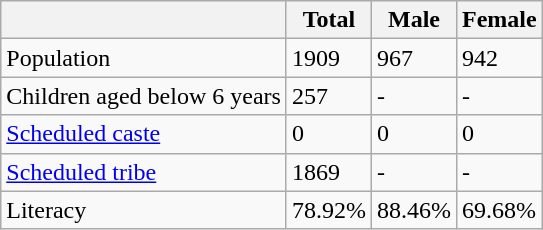<table class="wikitable sortable">
<tr>
<th></th>
<th>Total</th>
<th>Male</th>
<th>Female</th>
</tr>
<tr>
<td>Population</td>
<td>1909</td>
<td>967</td>
<td>942</td>
</tr>
<tr>
<td>Children aged below 6 years</td>
<td>257</td>
<td>-</td>
<td>-</td>
</tr>
<tr>
<td><a href='#'>Scheduled caste</a></td>
<td>0</td>
<td>0</td>
<td>0</td>
</tr>
<tr>
<td><a href='#'>Scheduled tribe</a></td>
<td>1869</td>
<td>-</td>
<td>-</td>
</tr>
<tr>
<td>Literacy</td>
<td>78.92%</td>
<td>88.46%</td>
<td>69.68%</td>
</tr>
</table>
